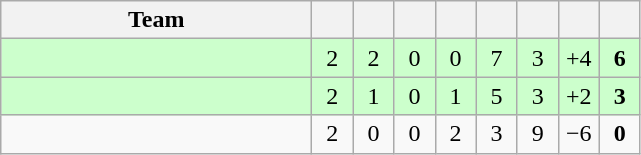<table class="wikitable" style="text-align: center;">
<tr>
<th width=200>Team</th>
<th width=20></th>
<th width=20></th>
<th width=20></th>
<th width=20></th>
<th width=20></th>
<th width=20></th>
<th width=20></th>
<th width=20></th>
</tr>
<tr bgcolor=#ccffcc>
<td align=left></td>
<td>2</td>
<td>2</td>
<td>0</td>
<td>0</td>
<td>7</td>
<td>3</td>
<td>+4</td>
<td><strong>6</strong></td>
</tr>
<tr bgcolor=#ccffcc>
<td align=left></td>
<td>2</td>
<td>1</td>
<td>0</td>
<td>1</td>
<td>5</td>
<td>3</td>
<td>+2</td>
<td><strong>3</strong></td>
</tr>
<tr>
<td align=left></td>
<td>2</td>
<td>0</td>
<td>0</td>
<td>2</td>
<td>3</td>
<td>9</td>
<td>−6</td>
<td><strong>0</strong></td>
</tr>
</table>
